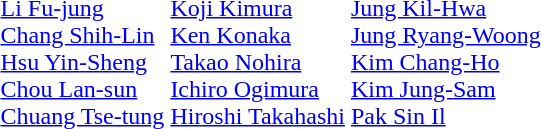<table>
<tr>
<td></td>
<td><br><a href='#'>Li Fu-jung</a><br><a href='#'>Chang Shih-Lin</a><br><a href='#'>Hsu Yin-Sheng</a><br><a href='#'>Chou Lan-sun</a><br><a href='#'>Chuang Tse-tung</a></td>
<td><br><a href='#'>Koji Kimura</a><br><a href='#'>Ken Konaka</a><br><a href='#'>Takao Nohira</a><br><a href='#'>Ichiro Ogimura</a><br><a href='#'>Hiroshi Takahashi</a></td>
<td><br><a href='#'>Jung Kil-Hwa</a><br><a href='#'>Jung Ryang-Woong</a><br><a href='#'>Kim Chang-Ho</a><br><a href='#'>Kim Jung-Sam</a><br><a href='#'>Pak Sin Il</a></td>
</tr>
<tr>
</tr>
</table>
